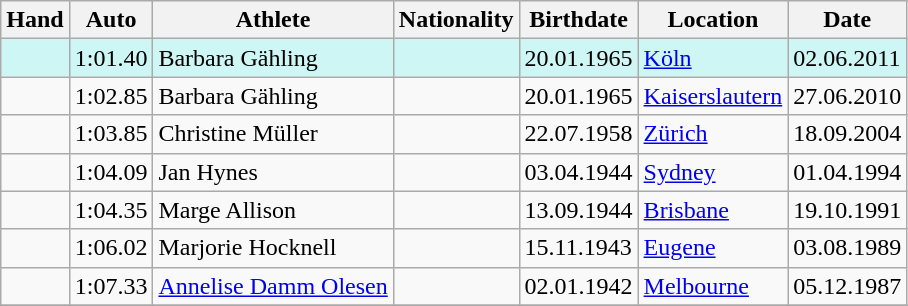<table class="wikitable">
<tr>
<th>Hand</th>
<th>Auto</th>
<th>Athlete</th>
<th>Nationality</th>
<th>Birthdate</th>
<th>Location</th>
<th>Date</th>
</tr>
<tr bgcolor=#CEF6F5>
<td></td>
<td>1:01.40</td>
<td>Barbara Gähling</td>
<td></td>
<td>20.01.1965</td>
<td><a href='#'>Köln</a></td>
<td>02.06.2011</td>
</tr>
<tr>
<td></td>
<td>1:02.85</td>
<td>Barbara Gähling</td>
<td></td>
<td>20.01.1965</td>
<td><a href='#'>Kaiserslautern</a></td>
<td>27.06.2010</td>
</tr>
<tr>
<td></td>
<td>1:03.85</td>
<td>Christine Müller</td>
<td></td>
<td>22.07.1958</td>
<td><a href='#'>Zürich</a></td>
<td>18.09.2004</td>
</tr>
<tr>
<td></td>
<td>1:04.09</td>
<td>Jan Hynes</td>
<td></td>
<td>03.04.1944</td>
<td><a href='#'>Sydney</a></td>
<td>01.04.1994</td>
</tr>
<tr>
<td></td>
<td>1:04.35</td>
<td>Marge Allison</td>
<td></td>
<td>13.09.1944</td>
<td><a href='#'>Brisbane</a></td>
<td>19.10.1991</td>
</tr>
<tr>
<td></td>
<td>1:06.02</td>
<td>Marjorie Hocknell</td>
<td></td>
<td>15.11.1943</td>
<td><a href='#'>Eugene</a></td>
<td>03.08.1989</td>
</tr>
<tr>
<td></td>
<td>1:07.33</td>
<td><a href='#'>Annelise Damm Olesen</a></td>
<td></td>
<td>02.01.1942</td>
<td><a href='#'>Melbourne</a></td>
<td>05.12.1987</td>
</tr>
<tr>
</tr>
</table>
